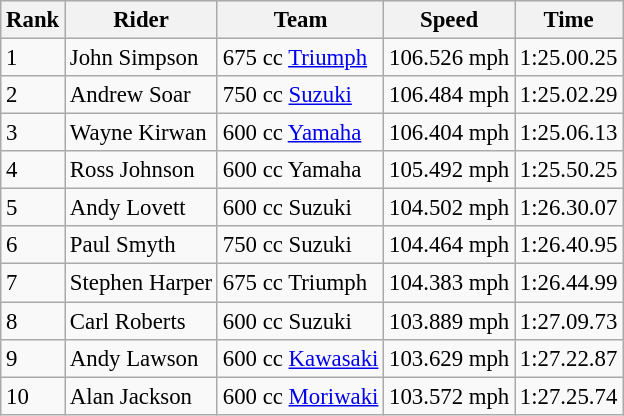<table class="wikitable" style="font-size: 95%;">
<tr style="background:#efefef;">
<th>Rank</th>
<th>Rider</th>
<th>Team</th>
<th>Speed</th>
<th>Time</th>
</tr>
<tr>
<td>1</td>
<td> John Simpson</td>
<td>675 cc <a href='#'>Triumph</a></td>
<td>106.526 mph</td>
<td>1:25.00.25</td>
</tr>
<tr>
<td>2</td>
<td> Andrew Soar</td>
<td>750 cc <a href='#'>Suzuki</a></td>
<td>106.484 mph</td>
<td>1:25.02.29</td>
</tr>
<tr>
<td>3</td>
<td> Wayne Kirwan</td>
<td>600 cc <a href='#'>Yamaha</a></td>
<td>106.404 mph</td>
<td>1:25.06.13</td>
</tr>
<tr>
<td>4</td>
<td> Ross Johnson</td>
<td>600 cc Yamaha</td>
<td>105.492 mph</td>
<td>1:25.50.25</td>
</tr>
<tr>
<td>5</td>
<td> Andy Lovett</td>
<td>600 cc Suzuki</td>
<td>104.502 mph</td>
<td>1:26.30.07</td>
</tr>
<tr>
<td>6</td>
<td> Paul Smyth</td>
<td>750 cc Suzuki</td>
<td>104.464 mph</td>
<td>1:26.40.95</td>
</tr>
<tr>
<td>7</td>
<td> Stephen Harper</td>
<td>675 cc Triumph</td>
<td>104.383 mph</td>
<td>1:26.44.99</td>
</tr>
<tr>
<td>8</td>
<td> Carl Roberts</td>
<td>600 cc Suzuki</td>
<td>103.889 mph</td>
<td>1:27.09.73</td>
</tr>
<tr>
<td>9</td>
<td> Andy Lawson</td>
<td>600 cc <a href='#'>Kawasaki</a></td>
<td>103.629 mph</td>
<td>1:27.22.87</td>
</tr>
<tr>
<td>10</td>
<td> Alan Jackson</td>
<td>600 cc <a href='#'>Moriwaki</a></td>
<td>103.572 mph</td>
<td>1:27.25.74</td>
</tr>
</table>
